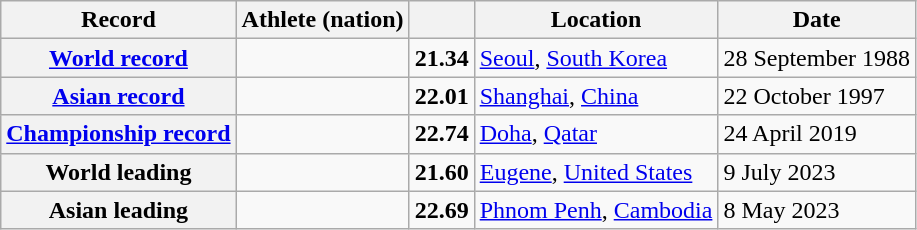<table class="wikitable">
<tr>
<th scope="col">Record</th>
<th scope="col">Athlete (nation)</th>
<th scope="col"></th>
<th scope="col">Location</th>
<th scope="col">Date</th>
</tr>
<tr>
<th scope="row"><a href='#'>World record</a></th>
<td></td>
<td align="center"><strong>21.34</strong></td>
<td><a href='#'>Seoul</a>, <a href='#'>South Korea</a></td>
<td>28 September 1988</td>
</tr>
<tr>
<th scope="row"><a href='#'>Asian record</a></th>
<td></td>
<td align="center"><strong>22.01</strong></td>
<td><a href='#'>Shanghai</a>, <a href='#'>China</a></td>
<td>22 October 1997</td>
</tr>
<tr>
<th><a href='#'>Championship record</a></th>
<td></td>
<td align="center"><strong>22.74</strong></td>
<td><a href='#'>Doha</a>, <a href='#'>Qatar</a></td>
<td>24 April 2019</td>
</tr>
<tr>
<th scope="row">World leading</th>
<td></td>
<td align="center"><strong>21.60</strong></td>
<td><a href='#'>Eugene</a>, <a href='#'>United States</a></td>
<td>9 July 2023</td>
</tr>
<tr>
<th scope="row">Asian leading</th>
<td></td>
<td align="center"><strong>22.69</strong></td>
<td><a href='#'>Phnom Penh</a>, <a href='#'>Cambodia</a></td>
<td>8 May 2023</td>
</tr>
</table>
